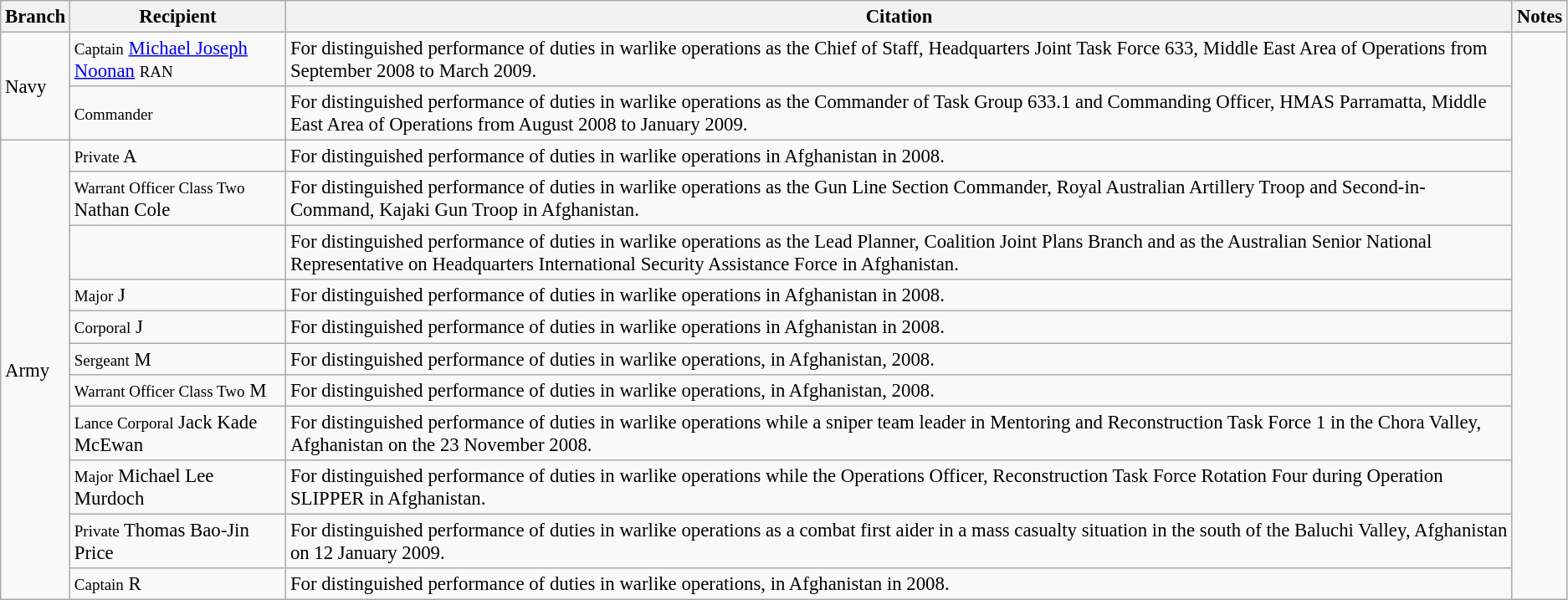<table class="wikitable" style="font-size:95%;">
<tr>
<th>Branch</th>
<th>Recipient</th>
<th>Citation</th>
<th>Notes</th>
</tr>
<tr>
<td rowspan=2>Navy</td>
<td><small>Captain</small> <a href='#'>Michael Joseph Noonan</a> <small>RAN</small></td>
<td>For distinguished performance of duties in warlike operations as the Chief of Staff, Headquarters Joint Task Force 633, Middle East Area of Operations from September 2008 to March 2009.</td>
<td rowspan=20></td>
</tr>
<tr>
<td><small>Commander</small></td>
<td>For distinguished performance of duties in warlike operations as the Commander of Task Group 633.1 and Commanding Officer, HMAS Parramatta, Middle East Area of Operations from August 2008 to January 2009.</td>
</tr>
<tr>
<td rowspan=11>Army</td>
<td><small>Private</small> A</td>
<td>For distinguished performance of duties in warlike operations in Afghanistan in 2008.</td>
</tr>
<tr>
<td><small>Warrant Officer Class Two</small> Nathan Cole</td>
<td>For distinguished performance of duties in warlike operations as the Gun Line Section Commander, Royal Australian Artillery Troop and Second-in-Command, Kajaki Gun Troop in Afghanistan.</td>
</tr>
<tr>
<td></td>
<td>For distinguished performance of duties in warlike operations as the Lead Planner, Coalition Joint Plans Branch and as the Australian Senior National Representative on Headquarters International Security Assistance Force in Afghanistan.</td>
</tr>
<tr>
<td><small>Major</small> J</td>
<td>For distinguished performance of duties in warlike operations in Afghanistan in 2008.</td>
</tr>
<tr>
<td><small>Corporal</small> J</td>
<td>For distinguished performance of duties in warlike operations in Afghanistan in 2008.</td>
</tr>
<tr>
<td><small>Sergeant</small> M</td>
<td>For distinguished performance of duties in warlike operations, in Afghanistan, 2008.</td>
</tr>
<tr>
<td><small>Warrant Officer Class Two</small> M</td>
<td>For distinguished performance of duties in warlike operations, in Afghanistan, 2008.</td>
</tr>
<tr>
<td><small>Lance Corporal</small> Jack Kade McEwan</td>
<td>For distinguished performance of duties in warlike operations while a sniper team leader in Mentoring and Reconstruction Task Force 1 in the Chora Valley, Afghanistan on the 23 November 2008.</td>
</tr>
<tr>
<td><small>Major</small> Michael Lee Murdoch</td>
<td>For distinguished performance of duties in warlike operations while the Operations Officer, Reconstruction Task Force Rotation Four during Operation SLIPPER in Afghanistan.</td>
</tr>
<tr>
<td><small>Private</small> Thomas Bao-Jin Price</td>
<td>For distinguished performance of duties in warlike operations as a combat first aider in a mass casualty situation in the south of the Baluchi Valley, Afghanistan on 12 January 2009.</td>
</tr>
<tr>
<td><small>Captain</small> R</td>
<td>For distinguished performance of duties in warlike operations, in Afghanistan in 2008.</td>
</tr>
</table>
